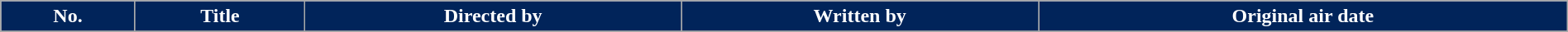<table class="wikitable plainrowheaders" style="width:100%;">
<tr>
<th style="background-color: #01245a; color: #ffffff;">No.</th>
<th style="background-color: #01245a; color: #ffffff;">Title</th>
<th style="background-color: #01245a; color: #ffffff;">Directed by</th>
<th style="background-color: #01245a; color: #ffffff;">Written by</th>
<th style="background-color: #01245a; color: #ffffff;">Original air date</th>
</tr>
<tr>
</tr>
</table>
